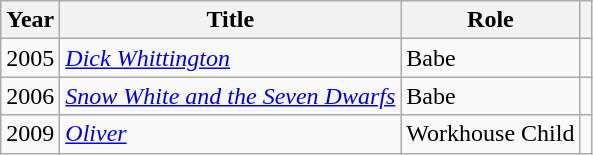<table class="wikitable">
<tr>
<th>Year</th>
<th>Title</th>
<th>Role</th>
<th></th>
</tr>
<tr>
<td>2005</td>
<td><em><a href='#'>Dick Whittington</a></em></td>
<td>Babe</td>
<td align="center"></td>
</tr>
<tr>
<td>2006</td>
<td><em><a href='#'>Snow White and the Seven Dwarfs</a></em></td>
<td>Babe</td>
<td align="center"></td>
</tr>
<tr>
<td>2009</td>
<td><em><a href='#'>Oliver</a></em></td>
<td>Workhouse Child</td>
<td align="center"></td>
</tr>
</table>
